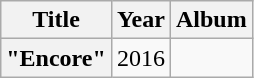<table class="wikitable plainrowheaders" style="text-align:center">
<tr>
<th scope="col">Title</th>
<th scope="col">Year</th>
<th scope="col">Album</th>
</tr>
<tr>
<th scope="row">"Encore"<br></th>
<td>2016</td>
<td></td>
</tr>
</table>
